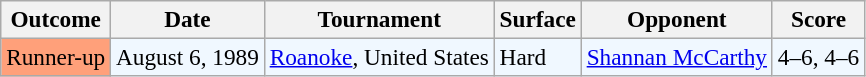<table class="sortable wikitable" style=font-size:97%>
<tr>
<th>Outcome</th>
<th>Date</th>
<th>Tournament</th>
<th>Surface</th>
<th>Opponent</th>
<th>Score</th>
</tr>
<tr style="background:#f0f8ff;">
<td bgcolor="FFA07A">Runner-up</td>
<td>August 6, 1989</td>
<td><a href='#'>Roanoke</a>, United States</td>
<td>Hard</td>
<td> <a href='#'>Shannan McCarthy</a></td>
<td>4–6, 4–6</td>
</tr>
</table>
